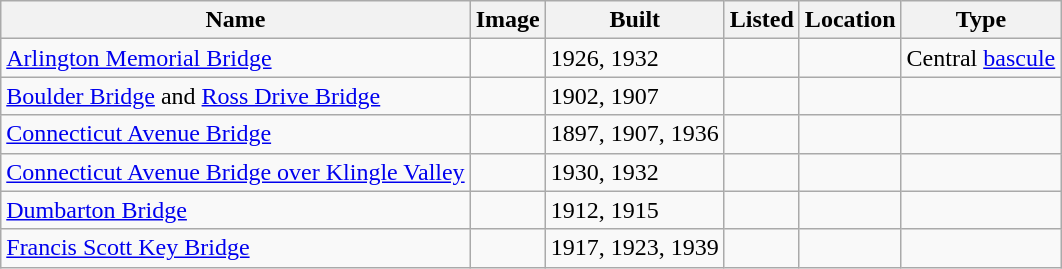<table class="wikitable sortable">
<tr>
<th>Name</th>
<th>Image</th>
<th>Built</th>
<th>Listed</th>
<th>Location</th>
<th>Type</th>
</tr>
<tr>
<td><a href='#'>Arlington Memorial Bridge</a></td>
<td></td>
<td>1926, 1932</td>
<td></td>
<td><small></small></td>
<td>Central <a href='#'>bascule</a></td>
</tr>
<tr>
<td><a href='#'>Boulder Bridge</a> and <a href='#'>Ross Drive Bridge</a></td>
<td></td>
<td>1902, 1907</td>
<td></td>
<td><small></small></td>
<td></td>
</tr>
<tr>
<td><a href='#'>Connecticut Avenue Bridge</a></td>
<td></td>
<td>1897, 1907, 1936</td>
<td></td>
<td><small></small></td>
<td></td>
</tr>
<tr>
<td><a href='#'>Connecticut Avenue Bridge over Klingle Valley</a></td>
<td></td>
<td>1930, 1932</td>
<td></td>
<td><small></small></td>
<td></td>
</tr>
<tr>
<td><a href='#'>Dumbarton Bridge</a></td>
<td></td>
<td>1912, 1915</td>
<td></td>
<td><small></small></td>
<td></td>
</tr>
<tr>
<td><a href='#'>Francis Scott Key Bridge</a></td>
<td></td>
<td>1917, 1923, 1939</td>
<td></td>
<td><small></small></td>
<td></td>
</tr>
</table>
